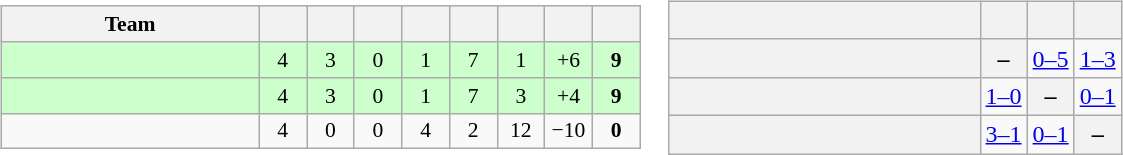<table>
<tr>
<td><br><table class="wikitable" style="text-align: center; font-size: 90%;">
<tr>
<th width="165">Team</th>
<th width="25"></th>
<th width="25"></th>
<th width="25"></th>
<th width="25"></th>
<th width="25"></th>
<th width="25"></th>
<th width="25"></th>
<th width="25"></th>
</tr>
<tr style="background:#ccffcc;">
<td align=left></td>
<td>4</td>
<td>3</td>
<td>0</td>
<td>1</td>
<td>7</td>
<td>1</td>
<td>+6</td>
<td><strong>9</strong></td>
</tr>
<tr style="background:#ccffcc;">
<td align=left></td>
<td>4</td>
<td>3</td>
<td>0</td>
<td>1</td>
<td>7</td>
<td>3</td>
<td>+4</td>
<td><strong>9</strong></td>
</tr>
<tr>
<td align=left><strong></strong></td>
<td>4</td>
<td>0</td>
<td>0</td>
<td>4</td>
<td>2</td>
<td>12</td>
<td>−10</td>
<td><strong>0</strong></td>
</tr>
</table>
</td>
<td><br><table class="wikitable" style="text-align:center">
<tr>
<th width="200"> </th>
<th></th>
<th></th>
<th></th>
</tr>
<tr>
<th style="text-align:right;"></th>
<th>–</th>
<td><a href='#'>0–5</a></td>
<td><a href='#'>1–3</a></td>
</tr>
<tr>
<th style="text-align:right;"></th>
<td><a href='#'>1–0</a></td>
<th>–</th>
<td><a href='#'>0–1</a></td>
</tr>
<tr>
<th style="text-align:right;"></th>
<td><a href='#'>3–1</a></td>
<td><a href='#'>0–1</a></td>
<th>–</th>
</tr>
</table>
</td>
</tr>
</table>
